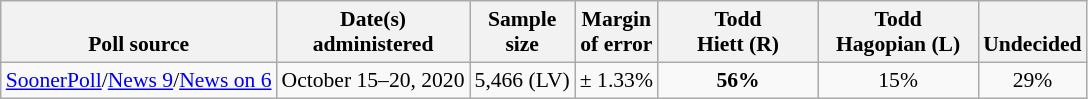<table class="wikitable" style="font-size:90%;text-align:center;">
<tr valign=bottom>
<th>Poll source</th>
<th>Date(s)<br>administered</th>
<th>Sample<br>size</th>
<th>Margin<br>of error</th>
<th style="width:100px;">Todd<br>Hiett (R)</th>
<th style="width:100px;">Todd<br>Hagopian (L)</th>
<th>Undecided</th>
</tr>
<tr>
<td style="text-align:left;"><a href='#'>SoonerPoll</a>/<a href='#'>News 9</a>/<a href='#'>News on 6</a></td>
<td>October 15–20, 2020</td>
<td>5,466 (LV)</td>
<td>± 1.33%</td>
<td><strong>56%</strong></td>
<td>15%</td>
<td>29%</td>
</tr>
</table>
